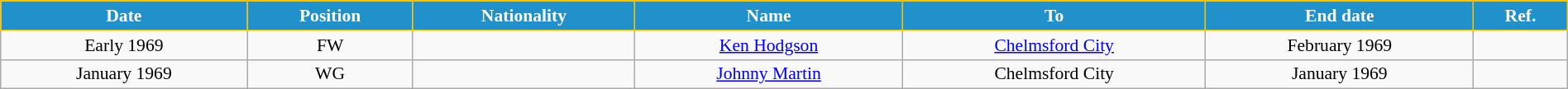<table class="wikitable" style="text-align:center; font-size:90%; width:100%;">
<tr>
<th style="background:#2191CC; color:white; border:1px solid #F7C408; text-align:center;">Date</th>
<th style="background:#2191CC; color:white; border:1px solid #F7C408; text-align:center;">Position</th>
<th style="background:#2191CC; color:white; border:1px solid #F7C408; text-align:center;">Nationality</th>
<th style="background:#2191CC; color:white; border:1px solid #F7C408; text-align:center;">Name</th>
<th style="background:#2191CC; color:white; border:1px solid #F7C408; text-align:center;">To</th>
<th style="background:#2191CC; color:white; border:1px solid #F7C408; text-align:center;">End date</th>
<th style="background:#2191CC; color:white; border:1px solid #F7C408; text-align:center;">Ref.</th>
</tr>
<tr>
<td>Early 1969</td>
<td>FW</td>
<td></td>
<td><a href='#'>Ken Hodgson</a></td>
<td> <a href='#'>Chelmsford City</a></td>
<td>February 1969</td>
<td></td>
</tr>
<tr>
<td>January 1969</td>
<td>WG</td>
<td></td>
<td><a href='#'>Johnny Martin</a></td>
<td> Chelmsford City</td>
<td>January 1969</td>
<td></td>
</tr>
</table>
